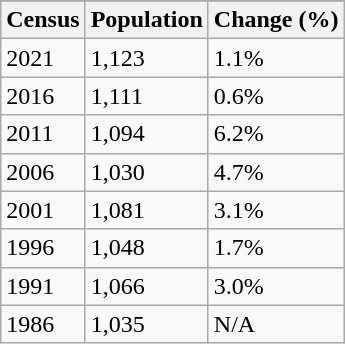<table class="wikitable">
<tr>
</tr>
<tr>
<th>Census</th>
<th>Population</th>
<th>Change (%)</th>
</tr>
<tr>
<td>2021</td>
<td>1,123</td>
<td> 1.1%</td>
</tr>
<tr>
<td>2016</td>
<td>1,111</td>
<td> 0.6%</td>
</tr>
<tr>
<td>2011</td>
<td>1,094</td>
<td> 6.2%</td>
</tr>
<tr>
<td>2006</td>
<td>1,030</td>
<td> 4.7%</td>
</tr>
<tr>
<td>2001</td>
<td>1,081</td>
<td> 3.1%</td>
</tr>
<tr>
<td>1996</td>
<td>1,048</td>
<td> 1.7%</td>
</tr>
<tr>
<td>1991</td>
<td>1,066</td>
<td> 3.0%</td>
</tr>
<tr>
<td>1986</td>
<td>1,035</td>
<td>N/A</td>
</tr>
</table>
